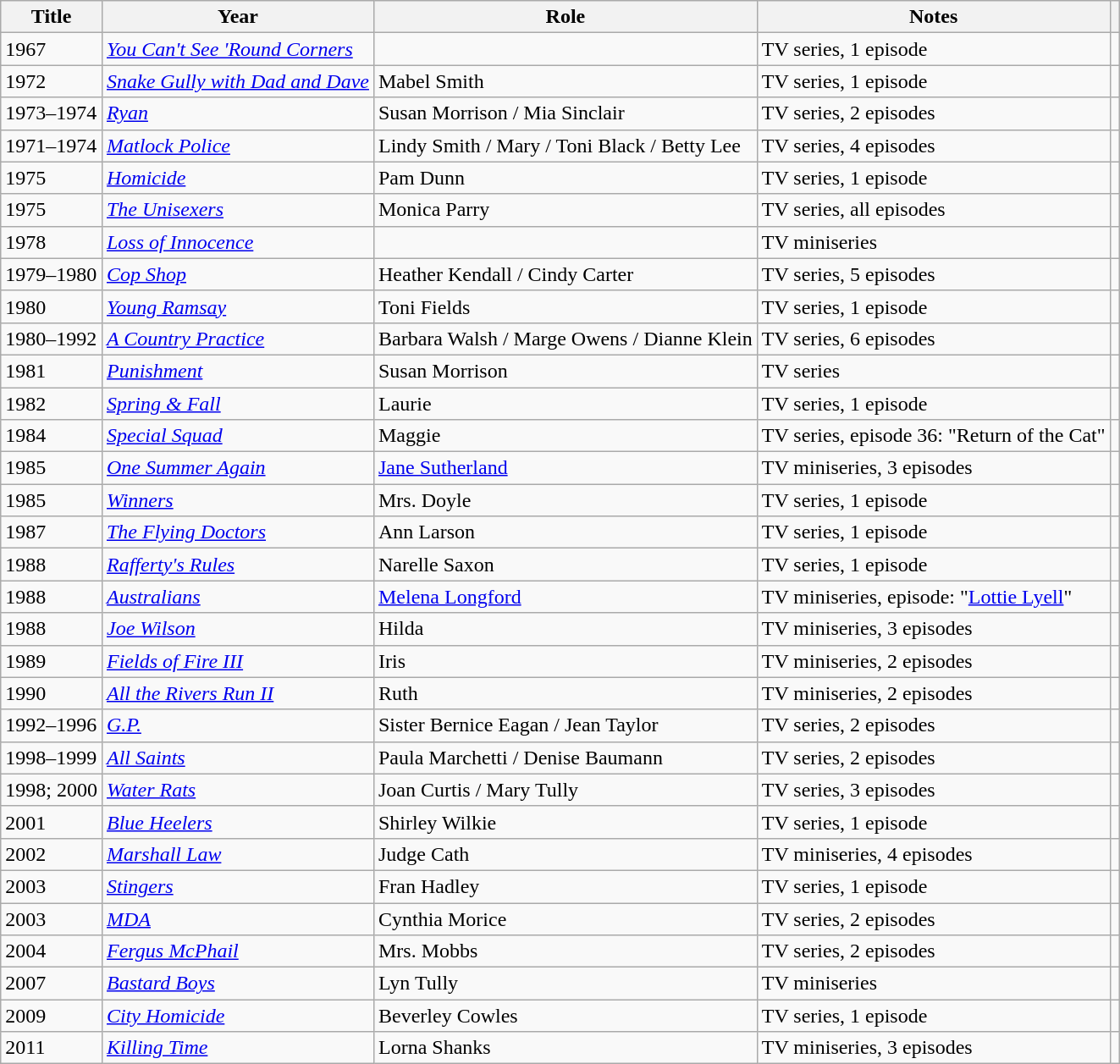<table class="wikitable plainrowheaders sortable">
<tr>
<th scope="col">Title</th>
<th scope="col">Year</th>
<th scope="col">Role</th>
<th scope="col" class="unsortable">Notes</th>
<th scope="col" class="unsortable"></th>
</tr>
<tr>
<td>1967</td>
<td><em><a href='#'>You Can't See 'Round Corners</a></em></td>
<td></td>
<td>TV series, 1 episode</td>
<td></td>
</tr>
<tr>
<td>1972</td>
<td><em><a href='#'>Snake Gully with Dad and Dave</a></em></td>
<td>Mabel Smith</td>
<td>TV series, 1 episode</td>
<td></td>
</tr>
<tr>
<td>1973–1974</td>
<td><em><a href='#'>Ryan</a></em></td>
<td>Susan Morrison / Mia Sinclair</td>
<td>TV series, 2 episodes</td>
<td></td>
</tr>
<tr>
<td>1971–1974</td>
<td><em><a href='#'>Matlock Police</a></em></td>
<td>Lindy Smith / Mary / Toni Black / Betty Lee</td>
<td>TV series, 4 episodes</td>
<td></td>
</tr>
<tr>
<td>1975</td>
<td><em><a href='#'>Homicide</a></em></td>
<td>Pam Dunn</td>
<td>TV series, 1 episode</td>
<td></td>
</tr>
<tr>
<td>1975</td>
<td><em><a href='#'>The Unisexers</a></em></td>
<td>Monica Parry</td>
<td>TV series, all episodes</td>
<td></td>
</tr>
<tr>
<td>1978</td>
<td><em><a href='#'>Loss of Innocence</a></em></td>
<td></td>
<td>TV miniseries</td>
<td></td>
</tr>
<tr>
<td>1979–1980</td>
<td><em><a href='#'>Cop Shop</a></em></td>
<td>Heather Kendall / Cindy Carter</td>
<td>TV series, 5 episodes</td>
<td></td>
</tr>
<tr>
<td>1980</td>
<td><em><a href='#'>Young Ramsay</a></em></td>
<td>Toni Fields</td>
<td>TV series, 1 episode</td>
<td></td>
</tr>
<tr>
<td>1980–1992</td>
<td><em><a href='#'>A Country Practice</a></em></td>
<td>Barbara Walsh / Marge Owens / Dianne Klein</td>
<td>TV series, 6 episodes</td>
<td></td>
</tr>
<tr>
<td>1981</td>
<td><em><a href='#'>Punishment</a></em></td>
<td>Susan Morrison</td>
<td>TV series</td>
<td></td>
</tr>
<tr>
<td>1982</td>
<td><em><a href='#'>Spring & Fall</a></em></td>
<td>Laurie</td>
<td>TV series, 1 episode</td>
<td></td>
</tr>
<tr>
<td>1984</td>
<td><em><a href='#'>Special Squad</a></em></td>
<td>Maggie</td>
<td>TV series, episode 36: "Return of the Cat"</td>
<td></td>
</tr>
<tr>
<td>1985</td>
<td><em><a href='#'>One Summer Again</a></em></td>
<td><a href='#'>Jane Sutherland</a></td>
<td>TV miniseries, 3 episodes</td>
<td></td>
</tr>
<tr>
<td>1985</td>
<td><em><a href='#'>Winners</a></em></td>
<td>Mrs. Doyle</td>
<td>TV series, 1 episode</td>
<td></td>
</tr>
<tr>
<td>1987</td>
<td><em><a href='#'>The Flying Doctors</a></em></td>
<td>Ann Larson</td>
<td>TV series, 1 episode</td>
<td></td>
</tr>
<tr>
<td>1988</td>
<td><em><a href='#'>Rafferty's Rules</a></em></td>
<td>Narelle Saxon</td>
<td>TV series, 1 episode</td>
<td></td>
</tr>
<tr>
<td>1988</td>
<td><em><a href='#'>Australians</a></em></td>
<td><a href='#'>Melena Longford</a></td>
<td>TV miniseries, episode: "<a href='#'>Lottie Lyell</a>"</td>
<td></td>
</tr>
<tr>
<td>1988</td>
<td><em><a href='#'>Joe Wilson</a></em></td>
<td>Hilda</td>
<td>TV miniseries, 3 episodes</td>
<td></td>
</tr>
<tr>
<td>1989</td>
<td><em><a href='#'>Fields of Fire III</a></em></td>
<td>Iris</td>
<td>TV miniseries, 2 episodes</td>
<td></td>
</tr>
<tr>
<td>1990</td>
<td><em><a href='#'>All the Rivers Run II</a></em></td>
<td>Ruth</td>
<td>TV miniseries, 2 episodes</td>
<td></td>
</tr>
<tr>
<td>1992–1996</td>
<td><em><a href='#'>G.P.</a></em></td>
<td>Sister Bernice Eagan / Jean Taylor</td>
<td>TV series, 2 episodes</td>
<td></td>
</tr>
<tr>
<td>1998–1999</td>
<td><em><a href='#'>All Saints</a></em></td>
<td>Paula Marchetti / Denise Baumann</td>
<td>TV series, 2 episodes</td>
<td></td>
</tr>
<tr>
<td>1998; 2000</td>
<td><em><a href='#'>Water Rats</a></em></td>
<td>Joan Curtis / Mary Tully</td>
<td>TV series, 3 episodes</td>
<td></td>
</tr>
<tr>
<td>2001</td>
<td><em><a href='#'>Blue Heelers</a></em></td>
<td>Shirley Wilkie</td>
<td>TV series, 1 episode</td>
<td></td>
</tr>
<tr>
<td>2002</td>
<td><em><a href='#'>Marshall Law</a></em></td>
<td>Judge Cath</td>
<td>TV miniseries, 4 episodes</td>
<td></td>
</tr>
<tr>
<td>2003</td>
<td><em><a href='#'>Stingers</a></em></td>
<td>Fran Hadley</td>
<td>TV series, 1 episode</td>
<td></td>
</tr>
<tr>
<td>2003</td>
<td><em><a href='#'>MDA</a></em></td>
<td>Cynthia Morice</td>
<td>TV series, 2 episodes</td>
<td></td>
</tr>
<tr>
<td>2004</td>
<td><em><a href='#'>Fergus McPhail</a></em></td>
<td>Mrs. Mobbs</td>
<td>TV series, 2 episodes</td>
<td></td>
</tr>
<tr>
<td>2007</td>
<td><em><a href='#'>Bastard Boys</a></em></td>
<td>Lyn Tully</td>
<td>TV miniseries</td>
<td></td>
</tr>
<tr>
<td>2009</td>
<td><em><a href='#'>City Homicide</a></em></td>
<td>Beverley Cowles</td>
<td>TV series, 1 episode</td>
<td></td>
</tr>
<tr>
<td>2011</td>
<td><em><a href='#'>Killing Time</a></em></td>
<td>Lorna Shanks</td>
<td>TV miniseries, 3 episodes</td>
<td></td>
</tr>
</table>
